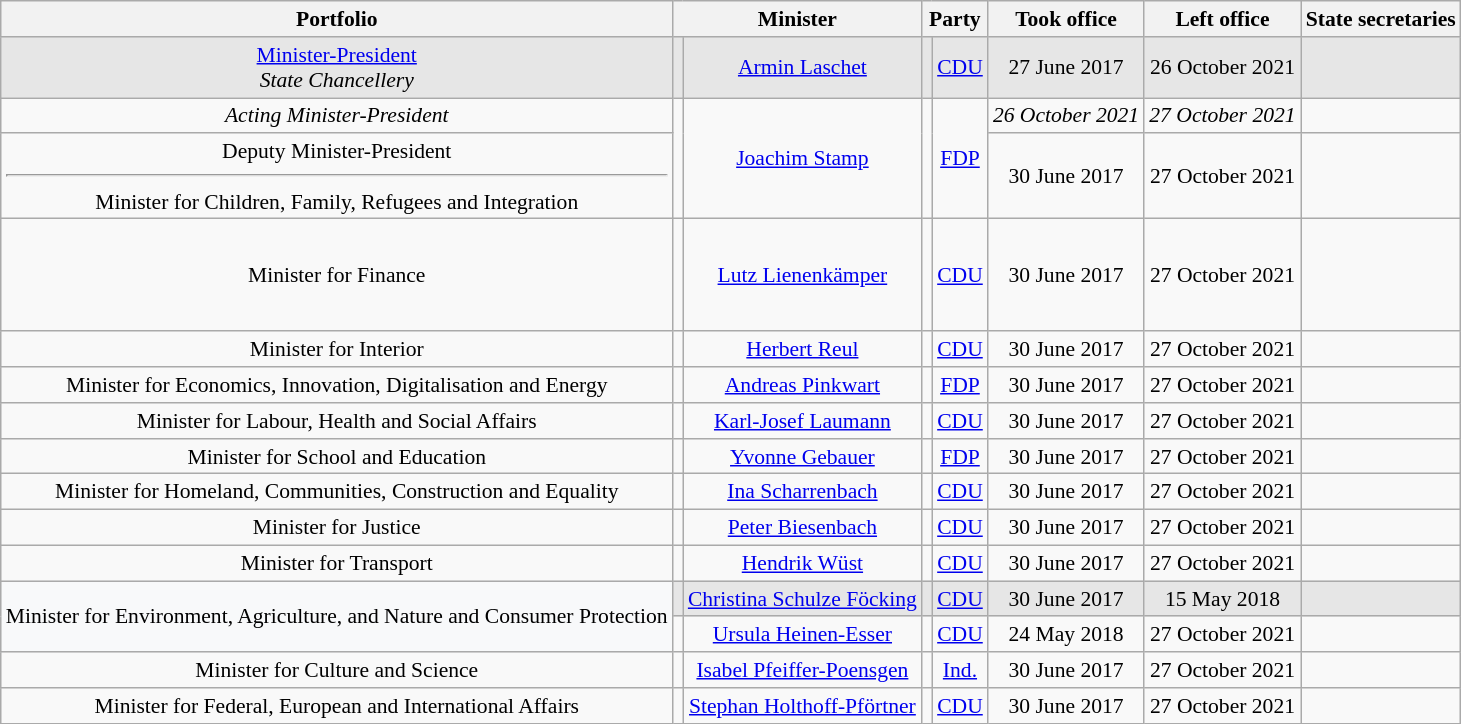<table class=wikitable style="text-align:center; font-size:90%">
<tr>
<th>Portfolio</th>
<th colspan=2>Minister</th>
<th colspan=2>Party</th>
<th>Took office</th>
<th>Left office</th>
<th>State secretaries</th>
</tr>
<tr style="background-color:#E6E6E6">
<td><a href='#'>Minister-President</a><br><em>State Chancellery</em></td>
<td></td>
<td><a href='#'>Armin Laschet</a><br></td>
<td bgcolor=></td>
<td><a href='#'>CDU</a></td>
<td>27 June 2017</td>
<td>26 October 2021</td>
<td></td>
</tr>
<tr>
<td><em>Acting Minister-President</em></td>
<td rowspan=2></td>
<td rowspan=2><a href='#'>Joachim Stamp</a><br></td>
<td rowspan=2 bgcolor=></td>
<td rowspan=2><a href='#'>FDP</a></td>
<td><em>26 October 2021</em></td>
<td><em>27 October 2021</em></td>
<td></td>
</tr>
<tr>
<td>Deputy Minister-President<hr>Minister for Children, Family, Refugees and Integration</td>
<td>30 June 2017</td>
<td>27 October 2021</td>
<td></td>
</tr>
<tr style="height:75px">
<td>Minister for Finance</td>
<td></td>
<td><a href='#'>Lutz Lienenkämper</a><br></td>
<td bgcolor=></td>
<td><a href='#'>CDU</a></td>
<td>30 June 2017</td>
<td>27 October 2021</td>
<td></td>
</tr>
<tr>
<td>Minister for Interior</td>
<td></td>
<td><a href='#'>Herbert Reul</a><br></td>
<td bgcolor=></td>
<td><a href='#'>CDU</a></td>
<td>30 June 2017</td>
<td>27 October 2021</td>
<td></td>
</tr>
<tr>
<td>Minister for Economics, Innovation, Digitalisation and Energy</td>
<td></td>
<td><a href='#'>Andreas Pinkwart</a><br></td>
<td bgcolor=></td>
<td><a href='#'>FDP</a></td>
<td>30 June 2017</td>
<td>27 October 2021</td>
<td></td>
</tr>
<tr>
<td>Minister for Labour, Health and Social Affairs</td>
<td></td>
<td><a href='#'>Karl-Josef Laumann</a><br></td>
<td bgcolor=></td>
<td><a href='#'>CDU</a></td>
<td>30 June 2017</td>
<td>27 October 2021</td>
<td></td>
</tr>
<tr>
<td>Minister for School and Education</td>
<td></td>
<td><a href='#'>Yvonne Gebauer</a><br></td>
<td bgcolor=></td>
<td><a href='#'>FDP</a></td>
<td>30 June 2017</td>
<td>27 October 2021</td>
<td></td>
</tr>
<tr>
<td>Minister for Homeland, Communities, Construction and Equality</td>
<td></td>
<td><a href='#'>Ina Scharrenbach</a><br></td>
<td bgcolor=></td>
<td><a href='#'>CDU</a></td>
<td>30 June 2017</td>
<td>27 October 2021</td>
<td></td>
</tr>
<tr>
<td>Minister for Justice</td>
<td></td>
<td><a href='#'>Peter Biesenbach</a><br></td>
<td bgcolor=></td>
<td><a href='#'>CDU</a></td>
<td>30 June 2017</td>
<td>27 October 2021</td>
<td></td>
</tr>
<tr>
<td>Minister for Transport</td>
<td></td>
<td><a href='#'>Hendrik Wüst</a><br></td>
<td bgcolor=></td>
<td><a href='#'>CDU</a></td>
<td>30 June 2017</td>
<td>27 October 2021</td>
<td></td>
</tr>
<tr style="background-color:#E6E6E6">
<td rowspan=2 style="background-color:#F8F9FA">Minister for Environment, Agriculture, and Nature and Consumer Protection</td>
<td></td>
<td><a href='#'>Christina Schulze Föcking</a><br></td>
<td bgcolor=></td>
<td><a href='#'>CDU</a></td>
<td>30 June 2017</td>
<td>15 May 2018</td>
<td></td>
</tr>
<tr>
<td></td>
<td><a href='#'>Ursula Heinen-Esser</a><br></td>
<td bgcolor=></td>
<td><a href='#'>CDU</a></td>
<td>24 May 2018</td>
<td>27 October 2021</td>
<td></td>
</tr>
<tr>
<td>Minister for Culture and Science</td>
<td></td>
<td><a href='#'>Isabel Pfeiffer-Poensgen</a><br></td>
<td bgcolor=></td>
<td><a href='#'>Ind.</a></td>
<td>30 June 2017</td>
<td>27 October 2021</td>
<td></td>
</tr>
<tr>
<td>Minister for Federal, European and International Affairs</td>
<td></td>
<td><a href='#'>Stephan Holthoff-Pförtner</a><br></td>
<td bgcolor=></td>
<td><a href='#'>CDU</a></td>
<td>30 June 2017</td>
<td>27 October 2021</td>
<td></td>
</tr>
</table>
